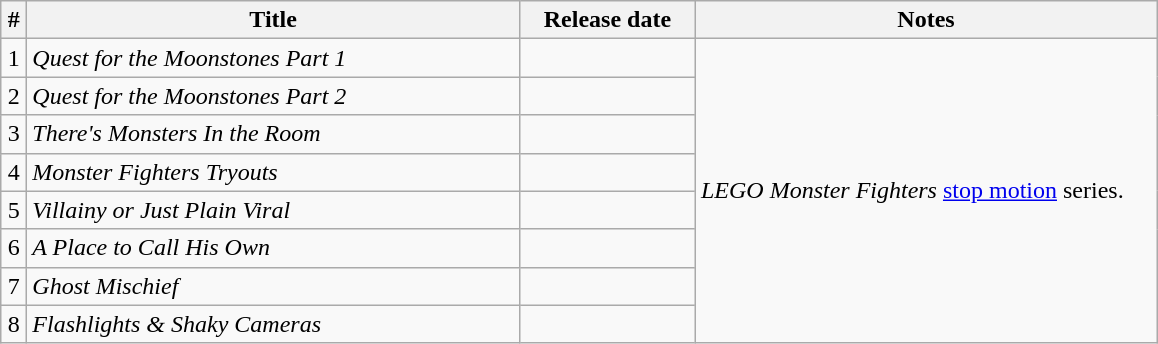<table class="wikitable sortable">
<tr>
<th width=10>#</th>
<th width=321>Title</th>
<th width=110>Release date</th>
<th width=300>Notes</th>
</tr>
<tr>
<td align="center">1</td>
<td><em>Quest for the Moonstones Part 1</em></td>
<td align="right"></td>
<td rowspan="8"><em>LEGO Monster Fighters</em> <a href='#'>stop motion</a> series.</td>
</tr>
<tr>
<td align="center">2</td>
<td><em>Quest for the Moonstones Part 2</em></td>
<td align="right"></td>
</tr>
<tr>
<td align="center">3</td>
<td><em>There's Monsters In the Room</em></td>
<td align="right"></td>
</tr>
<tr>
<td align="center">4</td>
<td><em>Monster Fighters Tryouts</em></td>
<td align="right"></td>
</tr>
<tr>
<td align="center">5</td>
<td><em>Villainy or Just Plain Viral</em></td>
<td align="right"></td>
</tr>
<tr>
<td align="center">6</td>
<td><em>A Place to Call His Own</em></td>
<td align="right"></td>
</tr>
<tr>
<td align="center">7</td>
<td><em>Ghost Mischief</em></td>
<td align="right"></td>
</tr>
<tr>
<td align="center">8</td>
<td><em>Flashlights & Shaky Cameras</em></td>
<td align="right"></td>
</tr>
</table>
